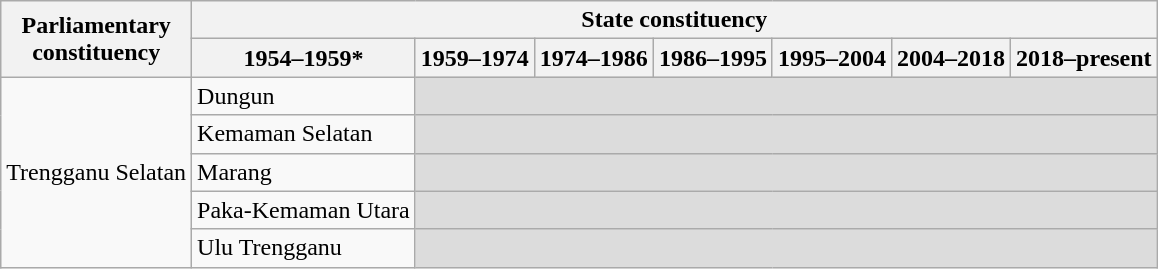<table class="wikitable">
<tr>
<th rowspan="2">Parliamentary<br>constituency</th>
<th colspan="7">State constituency</th>
</tr>
<tr>
<th>1954–1959*</th>
<th>1959–1974</th>
<th>1974–1986</th>
<th>1986–1995</th>
<th>1995–2004</th>
<th>2004–2018</th>
<th>2018–present</th>
</tr>
<tr>
<td rowspan="5">Trengganu Selatan</td>
<td>Dungun</td>
<td colspan="6" bgcolor="dcdcdc"></td>
</tr>
<tr>
<td>Kemaman Selatan</td>
<td colspan="6" bgcolor="dcdcdc"></td>
</tr>
<tr>
<td>Marang</td>
<td colspan="6" bgcolor="dcdcdc"></td>
</tr>
<tr>
<td>Paka-Kemaman Utara</td>
<td colspan="6" bgcolor="dcdcdc"></td>
</tr>
<tr>
<td>Ulu Trengganu</td>
<td colspan="6" bgcolor="dcdcdc"></td>
</tr>
</table>
